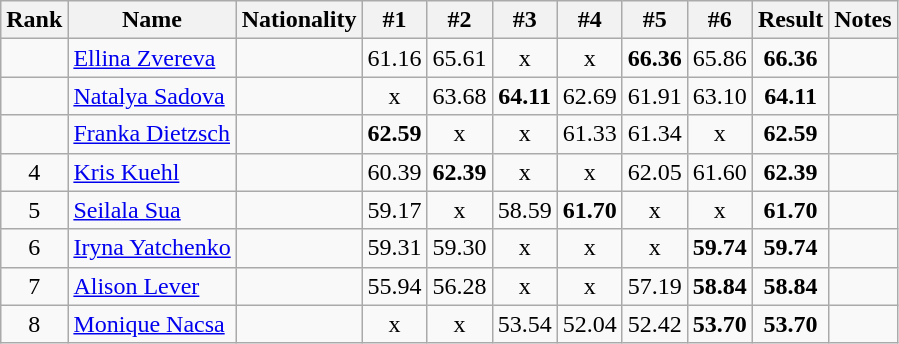<table class="wikitable sortable" style="text-align:center">
<tr>
<th>Rank</th>
<th>Name</th>
<th>Nationality</th>
<th>#1</th>
<th>#2</th>
<th>#3</th>
<th>#4</th>
<th>#5</th>
<th>#6</th>
<th>Result</th>
<th>Notes</th>
</tr>
<tr>
<td></td>
<td align=left><a href='#'>Ellina Zvereva</a></td>
<td align=left></td>
<td>61.16</td>
<td>65.61</td>
<td>x</td>
<td>x</td>
<td><strong>66.36</strong></td>
<td>65.86</td>
<td><strong>66.36</strong></td>
<td></td>
</tr>
<tr>
<td></td>
<td align=left><a href='#'>Natalya Sadova</a></td>
<td align=left></td>
<td>x</td>
<td>63.68</td>
<td><strong>64.11</strong></td>
<td>62.69</td>
<td>61.91</td>
<td>63.10</td>
<td><strong>64.11</strong></td>
<td></td>
</tr>
<tr>
<td></td>
<td align=left><a href='#'>Franka Dietzsch</a></td>
<td align=left></td>
<td><strong>62.59</strong></td>
<td>x</td>
<td>x</td>
<td>61.33</td>
<td>61.34</td>
<td>x</td>
<td><strong>62.59</strong></td>
<td></td>
</tr>
<tr>
<td>4</td>
<td align=left><a href='#'>Kris Kuehl</a></td>
<td align=left></td>
<td>60.39</td>
<td><strong>62.39</strong></td>
<td>x</td>
<td>x</td>
<td>62.05</td>
<td>61.60</td>
<td><strong>62.39</strong></td>
<td></td>
</tr>
<tr>
<td>5</td>
<td align=left><a href='#'>Seilala Sua</a></td>
<td align=left></td>
<td>59.17</td>
<td>x</td>
<td>58.59</td>
<td><strong>61.70</strong></td>
<td>x</td>
<td>x</td>
<td><strong>61.70</strong></td>
<td></td>
</tr>
<tr>
<td>6</td>
<td align=left><a href='#'>Iryna Yatchenko</a></td>
<td align=left></td>
<td>59.31</td>
<td>59.30</td>
<td>x</td>
<td>x</td>
<td>x</td>
<td><strong>59.74</strong></td>
<td><strong>59.74</strong></td>
<td></td>
</tr>
<tr>
<td>7</td>
<td align=left><a href='#'>Alison Lever</a></td>
<td align=left></td>
<td>55.94</td>
<td>56.28</td>
<td>x</td>
<td>x</td>
<td>57.19</td>
<td><strong>58.84</strong></td>
<td><strong>58.84</strong></td>
<td></td>
</tr>
<tr>
<td>8</td>
<td align=left><a href='#'>Monique Nacsa</a></td>
<td align=left></td>
<td>x</td>
<td>x</td>
<td>53.54</td>
<td>52.04</td>
<td>52.42</td>
<td><strong>53.70</strong></td>
<td><strong>53.70</strong></td>
<td></td>
</tr>
</table>
